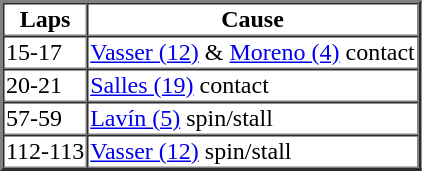<table border=2 cellspacing=0>
<tr>
<th>Laps</th>
<th>Cause</th>
</tr>
<tr>
<td>15-17</td>
<td><a href='#'>Vasser (12)</a> & <a href='#'>Moreno (4)</a> contact</td>
</tr>
<tr>
<td>20-21</td>
<td><a href='#'>Salles (19)</a> contact</td>
</tr>
<tr>
<td>57-59</td>
<td><a href='#'>Lavín (5)</a> spin/stall</td>
</tr>
<tr>
<td>112-113</td>
<td><a href='#'>Vasser (12)</a> spin/stall</td>
</tr>
</table>
